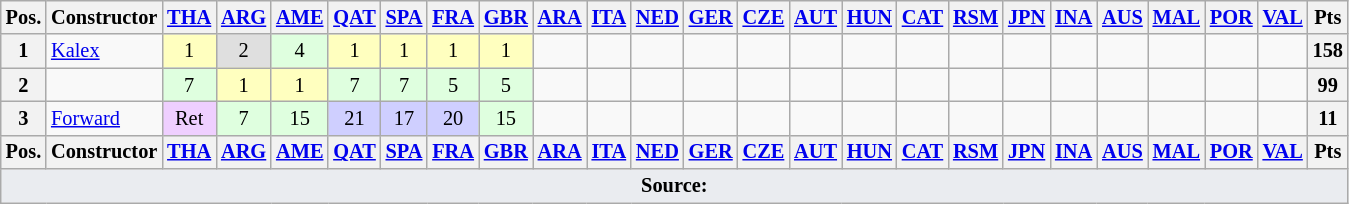<table class="wikitable" style="font-size:85%; text-align:center;">
<tr>
<th>Pos.</th>
<th>Constructor</th>
<th><a href='#'>THA</a><br></th>
<th><a href='#'>ARG</a><br></th>
<th><a href='#'>AME</a><br></th>
<th><a href='#'>QAT</a><br></th>
<th><a href='#'>SPA</a><br></th>
<th><a href='#'>FRA</a><br></th>
<th><a href='#'>GBR</a><br></th>
<th><a href='#'>ARA</a><br></th>
<th><a href='#'>ITA</a><br></th>
<th><a href='#'>NED</a><br></th>
<th><a href='#'>GER</a><br></th>
<th><a href='#'>CZE</a><br></th>
<th><a href='#'>AUT</a><br></th>
<th><a href='#'>HUN</a><br></th>
<th><a href='#'>CAT</a><br></th>
<th><a href='#'>RSM</a><br></th>
<th><a href='#'>JPN</a><br></th>
<th><a href='#'>INA</a><br></th>
<th><a href='#'>AUS</a><br></th>
<th><a href='#'>MAL</a><br></th>
<th><a href='#'>POR</a><br></th>
<th><a href='#'>VAL</a><br></th>
<th>Pts</th>
</tr>
<tr>
<th>1</th>
<td align="left"> <a href='#'>Kalex</a></td>
<td bgcolor="#ffffbf">1</td>
<td bgcolor="#dfdfdf">2</td>
<td bgcolor="#dfffdf">4</td>
<td bgcolor="#ffffbf">1</td>
<td bgcolor="#ffffbf">1</td>
<td bgcolor="#ffffbf">1</td>
<td bgcolor="#ffffbf">1</td>
<td></td>
<td></td>
<td></td>
<td></td>
<td></td>
<td></td>
<td></td>
<td></td>
<td></td>
<td></td>
<td></td>
<td></td>
<td></td>
<td></td>
<td></td>
<th>158</th>
</tr>
<tr>
<th>2</th>
<td align="left"></td>
<td bgcolor="#dfffdf">7</td>
<td bgcolor="#ffffbf">1</td>
<td bgcolor="#ffffbf">1</td>
<td bgcolor="#dfffdf">7</td>
<td bgcolor="#dfffdf">7</td>
<td bgcolor="#dfffdf">5</td>
<td bgcolor="#dfffdf">5</td>
<td></td>
<td></td>
<td></td>
<td></td>
<td></td>
<td></td>
<td></td>
<td></td>
<td></td>
<td></td>
<td></td>
<td></td>
<td></td>
<td></td>
<td></td>
<th>99</th>
</tr>
<tr>
<th>3</th>
<td align="left"> <a href='#'>Forward</a></td>
<td bgcolor="#efcfff">Ret</td>
<td bgcolor="#dfffdf">7</td>
<td bgcolor="#dfffdf">15</td>
<td bgcolor="#cfcfff">21</td>
<td bgcolor="#cfcfff">17</td>
<td bgcolor="#cfcfff">20</td>
<td bgcolor="#dfffdf">15</td>
<td></td>
<td></td>
<td></td>
<td></td>
<td></td>
<td></td>
<td></td>
<td></td>
<td></td>
<td></td>
<td></td>
<td></td>
<td></td>
<td></td>
<td></td>
<th>11</th>
</tr>
<tr>
<th>Pos.</th>
<th>Constructor</th>
<th><a href='#'>THA</a><br></th>
<th><a href='#'>ARG</a><br></th>
<th><a href='#'>AME</a><br></th>
<th><a href='#'>QAT</a><br></th>
<th><a href='#'>SPA</a><br></th>
<th><a href='#'>FRA</a><br></th>
<th><a href='#'>GBR</a><br></th>
<th><a href='#'>ARA</a><br></th>
<th><a href='#'>ITA</a><br></th>
<th><a href='#'>NED</a><br></th>
<th><a href='#'>GER</a><br></th>
<th><a href='#'>CZE</a><br></th>
<th><a href='#'>AUT</a><br></th>
<th><a href='#'>HUN</a><br></th>
<th><a href='#'>CAT</a><br></th>
<th><a href='#'>RSM</a><br></th>
<th><a href='#'>JPN</a><br></th>
<th><a href='#'>INA</a><br></th>
<th><a href='#'>AUS</a><br></th>
<th><a href='#'>MAL</a><br></th>
<th><a href='#'>POR</a><br></th>
<th><a href='#'>VAL</a><br></th>
<th>Pts</th>
</tr>
<tr>
<td colspan="25" style="background-color:#EAECF0;text-align:center"><strong>Source:</strong></td>
</tr>
</table>
